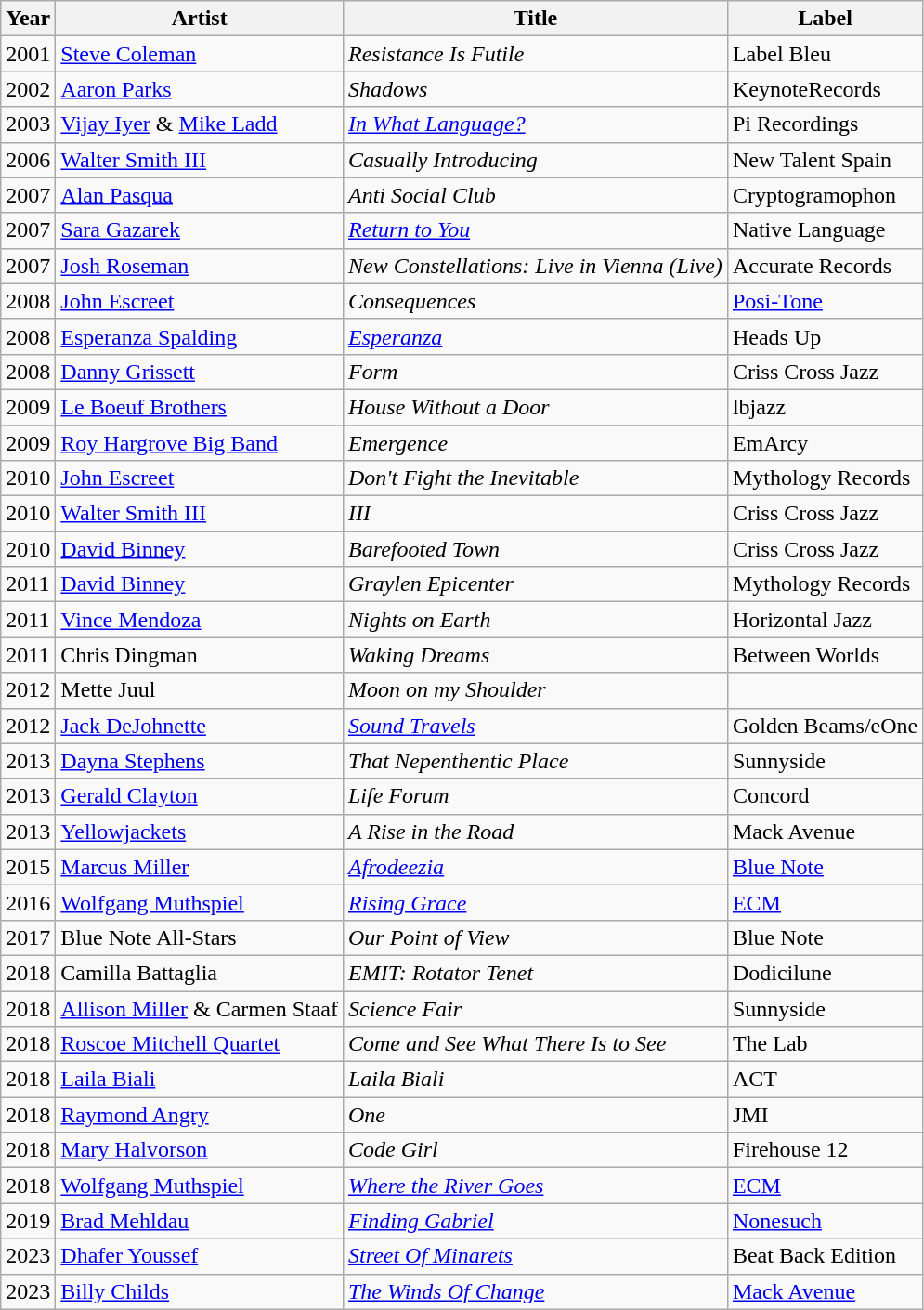<table class="wikitable">
<tr>
<th>Year</th>
<th>Artist</th>
<th>Title</th>
<th>Label</th>
</tr>
<tr>
<td>2001</td>
<td><a href='#'>Steve Coleman</a></td>
<td><em>Resistance Is Futile</em></td>
<td>Label Bleu</td>
</tr>
<tr>
<td>2002</td>
<td><a href='#'>Aaron Parks</a></td>
<td><em>Shadows</em></td>
<td>KeynoteRecords</td>
</tr>
<tr>
<td>2003</td>
<td><a href='#'>Vijay Iyer</a> & <a href='#'>Mike Ladd</a></td>
<td><em><a href='#'>In What Language?</a></em></td>
<td>Pi Recordings</td>
</tr>
<tr>
<td>2006</td>
<td><a href='#'>Walter Smith III</a></td>
<td><em>Casually Introducing</em></td>
<td>New Talent Spain</td>
</tr>
<tr>
<td>2007</td>
<td><a href='#'>Alan Pasqua</a></td>
<td><em>Anti Social Club</em></td>
<td>Cryptogramophon</td>
</tr>
<tr>
<td>2007</td>
<td><a href='#'>Sara Gazarek</a></td>
<td><em><a href='#'>Return to You</a></em></td>
<td>Native Language</td>
</tr>
<tr>
<td>2007</td>
<td><a href='#'>Josh Roseman</a></td>
<td><em>New Constellations: Live in Vienna (Live)</em></td>
<td>Accurate Records</td>
</tr>
<tr>
<td>2008</td>
<td><a href='#'>John Escreet</a></td>
<td><em>Consequences</em></td>
<td><a href='#'>Posi-Tone</a></td>
</tr>
<tr>
<td>2008</td>
<td><a href='#'>Esperanza Spalding</a></td>
<td><em><a href='#'>Esperanza</a></em></td>
<td>Heads Up</td>
</tr>
<tr>
<td>2008</td>
<td><a href='#'>Danny Grissett</a></td>
<td><em>Form</em></td>
<td>Criss Cross Jazz</td>
</tr>
<tr>
<td>2009</td>
<td><a href='#'>Le Boeuf Brothers</a></td>
<td><em>House Without a Door</em></td>
<td>lbjazz</td>
</tr>
<tr>
</tr>
<tr>
<td>2009</td>
<td><a href='#'>Roy Hargrove Big Band</a></td>
<td><em>Emergence</em></td>
<td>EmArcy</td>
</tr>
<tr>
<td>2010</td>
<td><a href='#'>John Escreet</a></td>
<td><em>Don't Fight the Inevitable</em></td>
<td>Mythology Records</td>
</tr>
<tr>
<td>2010</td>
<td><a href='#'>Walter Smith III</a></td>
<td><em>III</em></td>
<td>Criss Cross Jazz</td>
</tr>
<tr>
<td>2010</td>
<td><a href='#'>David Binney</a></td>
<td><em>Barefooted Town</em></td>
<td>Criss Cross Jazz</td>
</tr>
<tr>
<td>2011</td>
<td><a href='#'>David Binney</a></td>
<td><em>Graylen Epicenter</em></td>
<td>Mythology Records</td>
</tr>
<tr>
<td>2011</td>
<td><a href='#'>Vince Mendoza</a></td>
<td><em>Nights on Earth</em></td>
<td>Horizontal Jazz</td>
</tr>
<tr>
<td>2011</td>
<td>Chris Dingman</td>
<td><em>Waking Dreams</em></td>
<td>Between Worlds</td>
</tr>
<tr>
<td>2012</td>
<td>Mette Juul</td>
<td><em>Moon on my Shoulder</em></td>
<td></td>
</tr>
<tr>
<td>2012</td>
<td><a href='#'>Jack DeJohnette</a></td>
<td><em><a href='#'>Sound Travels</a></em></td>
<td>Golden Beams/eOne</td>
</tr>
<tr>
<td>2013</td>
<td><a href='#'>Dayna Stephens</a></td>
<td><em>That Nepenthentic Place</em></td>
<td>Sunnyside</td>
</tr>
<tr>
<td>2013</td>
<td><a href='#'>Gerald Clayton</a></td>
<td><em>Life Forum</em></td>
<td>Concord</td>
</tr>
<tr>
<td>2013</td>
<td><a href='#'>Yellowjackets</a></td>
<td><em>A Rise in the Road</em></td>
<td>Mack Avenue</td>
</tr>
<tr>
<td>2015</td>
<td><a href='#'>Marcus Miller</a></td>
<td><em><a href='#'>Afrodeezia</a></em></td>
<td><a href='#'>Blue Note</a></td>
</tr>
<tr>
<td>2016</td>
<td><a href='#'>Wolfgang Muthspiel</a></td>
<td><em><a href='#'>Rising Grace</a></em></td>
<td><a href='#'>ECM</a></td>
</tr>
<tr>
<td>2017</td>
<td>Blue Note All-Stars</td>
<td><em>Our Point of View</em></td>
<td>Blue Note</td>
</tr>
<tr>
<td>2018</td>
<td>Camilla Battaglia</td>
<td><em>EMIT: Rotator Tenet</em></td>
<td>Dodicilune</td>
</tr>
<tr>
<td>2018</td>
<td><a href='#'>Allison Miller</a> & Carmen Staaf</td>
<td><em>Science Fair</em></td>
<td>Sunnyside</td>
</tr>
<tr>
<td>2018</td>
<td><a href='#'>Roscoe Mitchell Quartet</a></td>
<td><em>Come and See What There Is to See</em></td>
<td>The Lab</td>
</tr>
<tr>
<td>2018</td>
<td><a href='#'>Laila Biali</a></td>
<td><em>Laila Biali</em></td>
<td>ACT</td>
</tr>
<tr>
<td>2018</td>
<td><a href='#'>Raymond Angry</a></td>
<td><em>One</em></td>
<td>JMI</td>
</tr>
<tr>
<td>2018</td>
<td><a href='#'>Mary Halvorson</a></td>
<td><em>Code Girl</em></td>
<td>Firehouse 12</td>
</tr>
<tr>
<td>2018</td>
<td><a href='#'>Wolfgang Muthspiel</a></td>
<td><em><a href='#'>Where the River Goes</a></em></td>
<td><a href='#'>ECM</a></td>
</tr>
<tr>
<td>2019</td>
<td><a href='#'>Brad Mehldau</a></td>
<td><em><a href='#'>Finding Gabriel</a></em></td>
<td><a href='#'>Nonesuch</a></td>
</tr>
<tr>
<td>2023</td>
<td><a href='#'>Dhafer Youssef</a></td>
<td><em><a href='#'>Street Of Minarets</a></em></td>
<td>Beat Back Edition</td>
</tr>
<tr>
<td>2023</td>
<td><a href='#'>Billy Childs</a></td>
<td><em><a href='#'>The Winds Of Change</a></em></td>
<td><a href='#'>Mack Avenue</a></td>
</tr>
</table>
